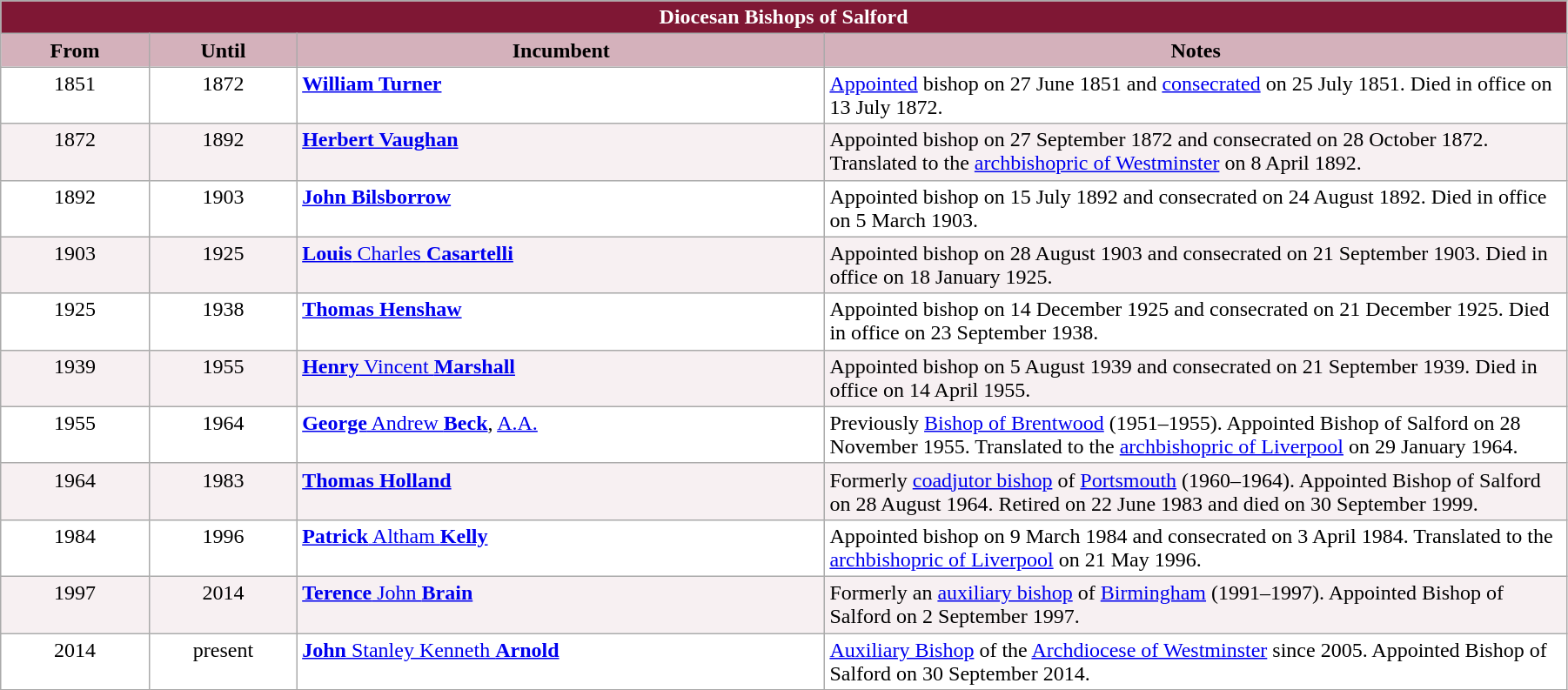<table class="wikitable" style="width:95%"; border="1">
<tr>
<th colspan="4" style="background-color: #7F1734; color: white;">Diocesan Bishops of Salford</th>
</tr>
<tr valign=center>
<th style="background-color:#D4B1BB" width="9%">From</th>
<th style="background-color:#D4B1BB" width="9%">Until</th>
<th style="background-color:#D4B1BB" width="32%">Incumbent</th>
<th style="background-color:#D4B1BB" width="45%">Notes</th>
</tr>
<tr valign=top bgcolor="white">
<td align="center">1851</td>
<td align="center">1872</td>
<td><strong><a href='#'>William Turner</a></strong></td>
<td><a href='#'>Appointed</a> bishop on 27 June 1851 and <a href='#'>consecrated</a> on 25 July 1851. Died in office on 13 July 1872.</td>
</tr>
<tr valign=top bgcolor="#F7F0F2">
<td align="center">1872</td>
<td align="center">1892</td>
<td><strong><a href='#'>Herbert Vaughan</a></strong></td>
<td>Appointed bishop on 27 September 1872 and consecrated on 28 October 1872. Translated to the <a href='#'>archbishopric of Westminster</a> on 8 April 1892.</td>
</tr>
<tr valign=top bgcolor="white">
<td align="center">1892</td>
<td align="center">1903</td>
<td><strong><a href='#'>John Bilsborrow</a></strong></td>
<td>Appointed bishop on 15 July 1892 and consecrated on 24 August 1892. Died in office on 5 March 1903.</td>
</tr>
<tr valign=top bgcolor="#F7F0F2">
<td align="center">1903</td>
<td align="center">1925</td>
<td><a href='#'><strong>Louis</strong> Charles <strong>Casartelli</strong></a></td>
<td>Appointed bishop on 28 August 1903 and consecrated on 21 September 1903. Died in office on 18 January 1925.</td>
</tr>
<tr valign=top bgcolor="white">
<td align="center">1925</td>
<td align="center">1938</td>
<td><strong><a href='#'>Thomas Henshaw</a></strong></td>
<td>Appointed bishop on 14 December 1925 and consecrated on 21 December 1925. Died in office on 23 September 1938.</td>
</tr>
<tr valign=top bgcolor="#F7F0F2">
<td align="center">1939</td>
<td align="center">1955</td>
<td><a href='#'><strong>Henry</strong> Vincent <strong>Marshall</strong></a></td>
<td>Appointed bishop on 5 August 1939 and consecrated on 21 September 1939. Died in office on 14 April 1955.</td>
</tr>
<tr valign=top bgcolor="white">
<td align="center">1955</td>
<td align="center">1964</td>
<td><a href='#'><strong>George</strong> Andrew <strong>Beck</strong></a>, <a href='#'>A.A.</a></td>
<td>Previously <a href='#'>Bishop of Brentwood</a> (1951–1955). Appointed Bishop of Salford on 28 November 1955. Translated to the <a href='#'>archbishopric of Liverpool</a> on 29 January 1964.</td>
</tr>
<tr valign=top bgcolor="#F7F0F2">
<td align="center">1964</td>
<td align="center">1983</td>
<td><strong><a href='#'>Thomas Holland</a></strong></td>
<td>Formerly <a href='#'>coadjutor bishop</a> of <a href='#'>Portsmouth</a> (1960–1964). Appointed Bishop of Salford on 28 August 1964. Retired on 22 June 1983 and died on 30 September 1999.</td>
</tr>
<tr valign=top bgcolor="white">
<td align="center">1984</td>
<td align="center">1996</td>
<td><a href='#'><strong>Patrick</strong> Altham <strong>Kelly</strong></a></td>
<td>Appointed bishop on 9 March 1984 and consecrated on 3 April 1984. Translated to the <a href='#'>archbishopric of Liverpool</a> on 21 May 1996.</td>
</tr>
<tr valign=top bgcolor="#F7F0F2">
<td align="center">1997</td>
<td align="center">2014</td>
<td><a href='#'><strong>Terence</strong> John <strong>Brain</strong></a></td>
<td>Formerly an <a href='#'>auxiliary bishop</a> of <a href='#'>Birmingham</a> (1991–1997). Appointed Bishop of Salford on 2 September 1997.</td>
</tr>
<tr valign=top bgcolor="white">
<td align="center">2014</td>
<td align="center">present</td>
<td><a href='#'><strong>John</strong> Stanley Kenneth <strong>Arnold</strong></a></td>
<td><a href='#'>Auxiliary Bishop</a> of the <a href='#'>Archdiocese of Westminster</a> since 2005. Appointed Bishop of Salford on 30 September 2014.</td>
</tr>
</table>
